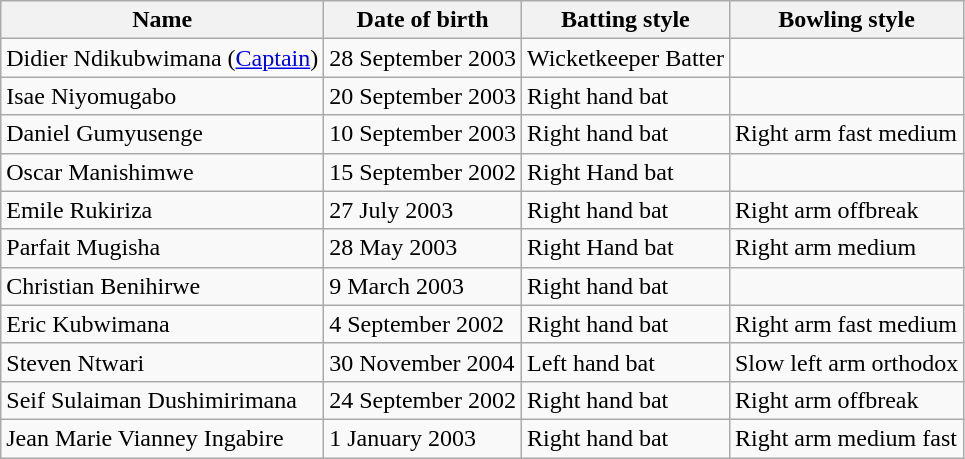<table class="wikitable">
<tr>
<th>Name</th>
<th>Date of birth</th>
<th>Batting style</th>
<th>Bowling style</th>
</tr>
<tr>
<td>Didier Ndikubwimana (<a href='#'>Captain</a>)</td>
<td>28 September 2003</td>
<td>Wicketkeeper Batter</td>
<td></td>
</tr>
<tr>
<td>Isae Niyomugabo</td>
<td>20 September 2003</td>
<td>Right hand bat</td>
<td></td>
</tr>
<tr>
<td>Daniel Gumyusenge</td>
<td>10 September 2003</td>
<td>Right hand bat</td>
<td>Right arm fast medium</td>
</tr>
<tr>
<td>Oscar Manishimwe</td>
<td>15 September 2002</td>
<td>Right Hand bat</td>
<td></td>
</tr>
<tr>
<td>Emile Rukiriza</td>
<td>27 July 2003</td>
<td>Right hand bat</td>
<td>Right arm offbreak</td>
</tr>
<tr>
<td>Parfait Mugisha</td>
<td>28 May 2003</td>
<td>Right Hand bat</td>
<td>Right arm medium</td>
</tr>
<tr>
<td>Christian Benihirwe</td>
<td>9 March 2003</td>
<td>Right hand bat</td>
<td></td>
</tr>
<tr>
<td>Eric Kubwimana</td>
<td>4 September 2002</td>
<td>Right hand bat</td>
<td>Right arm fast medium</td>
</tr>
<tr>
<td>Steven Ntwari</td>
<td>30 November 2004</td>
<td>Left hand bat</td>
<td>Slow left arm orthodox</td>
</tr>
<tr>
<td>Seif Sulaiman Dushimirimana</td>
<td>24 September 2002</td>
<td>Right hand bat</td>
<td>Right arm offbreak</td>
</tr>
<tr>
<td>Jean Marie Vianney Ingabire</td>
<td>1 January 2003</td>
<td>Right hand bat</td>
<td>Right arm medium fast</td>
</tr>
</table>
